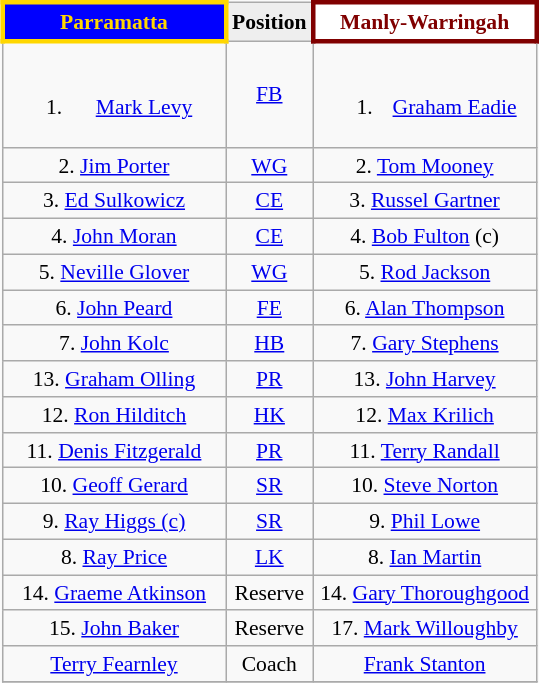<table align="right" class="wikitable" style="font-size:90%; margin-left:1em">
<tr bgcolor="#FF0033">
<th style="width:140px; border:3px solid gold; background: blue; color: gold">Parramatta</th>
<th style="width:40px; text-align:center; background:#eee; color:black;">Position</th>
<th style="width:140px; border:3px solid maroon; background: white; color: maroon">Manly-Warringah</th>
</tr>
<tr align=center>
<td><br><ol><li><a href='#'>Mark Levy</a></li></ol></td>
<td><a href='#'>FB</a></td>
<td><br><ol><li><a href='#'>Graham Eadie</a></li></ol></td>
</tr>
<tr align=center>
<td>2. <a href='#'>Jim Porter</a></td>
<td><a href='#'>WG</a></td>
<td>2. <a href='#'>Tom Mooney</a></td>
</tr>
<tr align=center>
<td>3. <a href='#'>Ed Sulkowicz</a></td>
<td><a href='#'>CE</a></td>
<td>3. <a href='#'>Russel Gartner</a></td>
</tr>
<tr align=center>
<td>4. <a href='#'>John Moran</a></td>
<td><a href='#'>CE</a></td>
<td>4. <a href='#'>Bob Fulton</a> (c)</td>
</tr>
<tr align=center>
<td>5. <a href='#'>Neville Glover</a></td>
<td><a href='#'>WG</a></td>
<td>5. <a href='#'>Rod Jackson</a></td>
</tr>
<tr align=center>
<td>6. <a href='#'>John Peard</a></td>
<td><a href='#'>FE</a></td>
<td>6. <a href='#'>Alan Thompson</a></td>
</tr>
<tr align=center>
<td>7. <a href='#'>John Kolc</a></td>
<td><a href='#'>HB</a></td>
<td>7. <a href='#'>Gary Stephens</a></td>
</tr>
<tr align=center>
<td>13. <a href='#'>Graham Olling</a></td>
<td><a href='#'>PR</a></td>
<td>13. <a href='#'>John Harvey</a></td>
</tr>
<tr align=center>
<td>12. <a href='#'>Ron Hilditch</a></td>
<td><a href='#'>HK</a></td>
<td>12. <a href='#'>Max Krilich</a></td>
</tr>
<tr align=center>
<td>11. <a href='#'>Denis Fitzgerald</a></td>
<td><a href='#'>PR</a></td>
<td>11. <a href='#'>Terry Randall</a></td>
</tr>
<tr align=center>
<td>10. <a href='#'>Geoff Gerard</a></td>
<td><a href='#'>SR</a></td>
<td>10. <a href='#'>Steve Norton</a></td>
</tr>
<tr align=center>
<td>9. <a href='#'>Ray Higgs (c)</a></td>
<td><a href='#'>SR</a></td>
<td>9. <a href='#'>Phil Lowe</a></td>
</tr>
<tr align=center>
<td>8. <a href='#'>Ray Price</a></td>
<td><a href='#'>LK</a></td>
<td>8. <a href='#'>Ian Martin</a></td>
</tr>
<tr align=center>
<td>14. <a href='#'>Graeme Atkinson</a></td>
<td>Reserve</td>
<td>14. <a href='#'>Gary Thoroughgood</a></td>
</tr>
<tr align=center>
<td>15. <a href='#'>John Baker</a></td>
<td>Reserve</td>
<td>17. <a href='#'>Mark Willoughby</a></td>
</tr>
<tr align=center>
<td><a href='#'>Terry Fearnley</a></td>
<td>Coach</td>
<td><a href='#'>Frank Stanton</a></td>
</tr>
<tr>
</tr>
</table>
